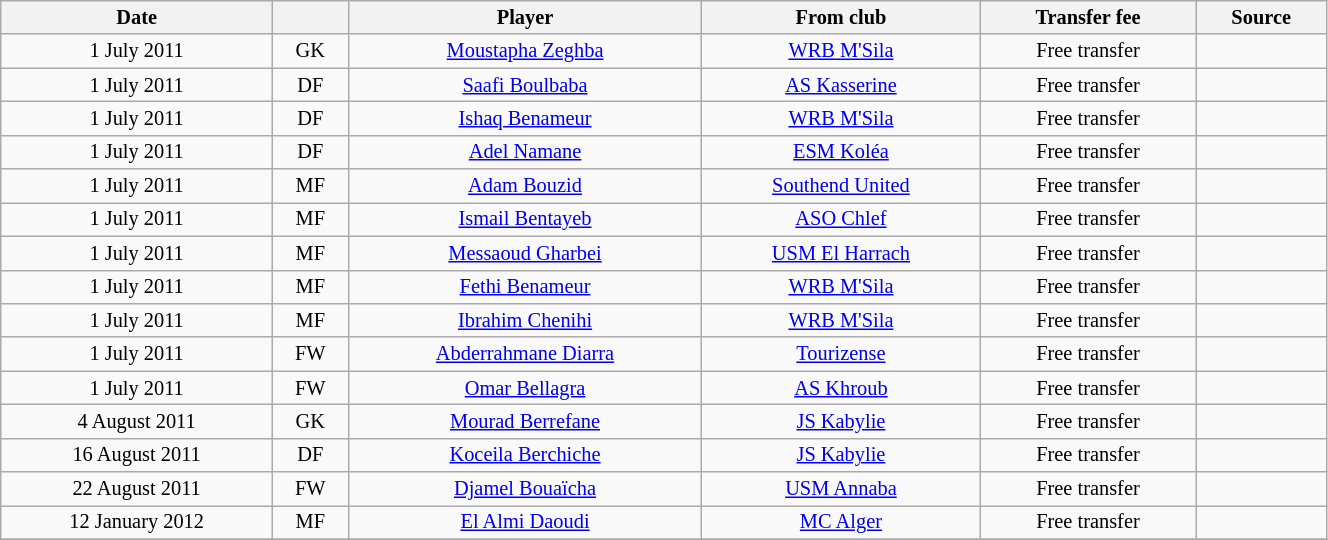<table class="wikitable sortable" style="width:70%; text-align:center; font-size:85%; text-align:centre;">
<tr>
<th>Date</th>
<th></th>
<th>Player</th>
<th>From club</th>
<th>Transfer fee</th>
<th>Source</th>
</tr>
<tr>
<td>1 July 2011</td>
<td>GK</td>
<td> <a href='#'>Moustapha Zeghba</a></td>
<td><a href='#'>WRB M'Sila</a></td>
<td>Free transfer</td>
<td></td>
</tr>
<tr>
<td>1 July 2011</td>
<td>DF</td>
<td> <a href='#'>Saafi Boulbaba</a></td>
<td> <a href='#'>AS Kasserine</a></td>
<td>Free transfer</td>
<td></td>
</tr>
<tr>
<td>1 July 2011</td>
<td>DF</td>
<td> <a href='#'>Ishaq Benameur</a></td>
<td><a href='#'>WRB M'Sila</a></td>
<td>Free transfer</td>
<td></td>
</tr>
<tr>
<td>1 July 2011</td>
<td>DF</td>
<td> <a href='#'>Adel Namane</a></td>
<td><a href='#'>ESM Koléa</a></td>
<td>Free transfer</td>
<td></td>
</tr>
<tr>
<td>1 July 2011</td>
<td>MF</td>
<td> <a href='#'>Adam Bouzid</a></td>
<td> <a href='#'>Southend United</a></td>
<td>Free transfer</td>
<td></td>
</tr>
<tr>
<td>1 July 2011</td>
<td>MF</td>
<td> <a href='#'>Ismail Bentayeb</a></td>
<td><a href='#'>ASO Chlef</a></td>
<td>Free transfer</td>
<td></td>
</tr>
<tr>
<td>1 July 2011</td>
<td>MF</td>
<td> <a href='#'>Messaoud Gharbei</a></td>
<td><a href='#'>USM El Harrach</a></td>
<td>Free transfer</td>
<td></td>
</tr>
<tr>
<td>1 July 2011</td>
<td>MF</td>
<td> <a href='#'>Fethi Benameur</a></td>
<td><a href='#'>WRB M'Sila</a></td>
<td>Free transfer</td>
<td></td>
</tr>
<tr>
<td>1 July 2011</td>
<td>MF</td>
<td> <a href='#'>Ibrahim Chenihi</a></td>
<td><a href='#'>WRB M'Sila</a></td>
<td>Free transfer</td>
<td></td>
</tr>
<tr>
<td>1 July 2011</td>
<td>FW</td>
<td> <a href='#'>Abderrahmane Diarra</a></td>
<td> <a href='#'>Tourizense</a></td>
<td>Free transfer</td>
<td></td>
</tr>
<tr>
<td>1 July 2011</td>
<td>FW</td>
<td> <a href='#'>Omar Bellagra</a></td>
<td><a href='#'>AS Khroub</a></td>
<td>Free transfer</td>
<td></td>
</tr>
<tr>
<td>4 August 2011</td>
<td>GK</td>
<td> <a href='#'>Mourad Berrefane</a></td>
<td><a href='#'>JS Kabylie</a></td>
<td>Free transfer</td>
<td></td>
</tr>
<tr>
<td>16 August 2011</td>
<td>DF</td>
<td> <a href='#'>Koceila Berchiche</a></td>
<td><a href='#'>JS Kabylie</a></td>
<td>Free transfer</td>
<td></td>
</tr>
<tr>
<td>22 August 2011</td>
<td>FW</td>
<td> <a href='#'>Djamel Bouaïcha</a></td>
<td><a href='#'>USM Annaba</a></td>
<td>Free transfer</td>
<td></td>
</tr>
<tr>
<td>12 January 2012</td>
<td>MF</td>
<td> <a href='#'>El Almi Daoudi</a></td>
<td><a href='#'>MC Alger</a></td>
<td>Free transfer</td>
<td></td>
</tr>
<tr>
</tr>
</table>
